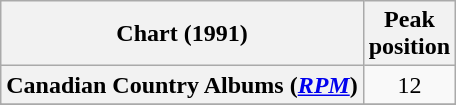<table class="wikitable sortable plainrowheaders" style="text-align:center">
<tr>
<th scope="col">Chart (1991)</th>
<th scope="col">Peak<br> position</th>
</tr>
<tr>
<th scope="row">Canadian Country Albums (<em><a href='#'>RPM</a></em>)</th>
<td>12</td>
</tr>
<tr>
</tr>
<tr>
</tr>
</table>
